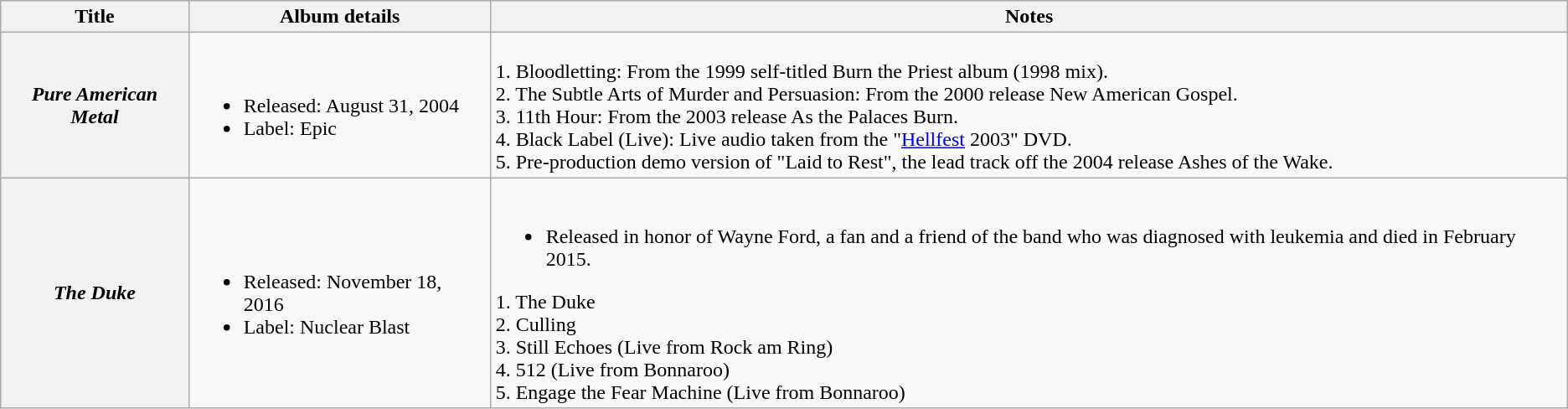<table class="wikitable plainrowheaders">
<tr>
<th>Title</th>
<th>Album details</th>
<th>Notes</th>
</tr>
<tr>
<th scope="row"><em>Pure American Metal</em></th>
<td><br><ul><li>Released: August 31, 2004</li><li>Label: Epic</li></ul></td>
<td><br>1. Bloodletting: From the 1999 self-titled Burn the Priest album (1998 mix).<br>2. The Subtle Arts of Murder and Persuasion: From the 2000 release New American Gospel.<br>3. 11th Hour: From the 2003 release As the Palaces Burn.<br>4. Black Label (Live): Live audio taken from the "<a href='#'>Hellfest</a> 2003" DVD.<br>5. Pre-production demo version of "Laid to Rest", the lead track off the 2004 release Ashes of the Wake.</td>
</tr>
<tr>
<th scope="row"><em>The Duke</em></th>
<td><br><ul><li>Released: November 18, 2016</li><li>Label: Nuclear Blast</li></ul></td>
<td><br><ul><li>Released in honor of Wayne Ford, a fan and a friend of the band who was diagnosed with leukemia and died in February 2015.</li></ul>1. The Duke<br>2. Culling<br>3. Still Echoes (Live from Rock am Ring)<br>4. 512 (Live from Bonnaroo)<br>5. Engage the Fear Machine (Live from Bonnaroo)</td>
</tr>
</table>
